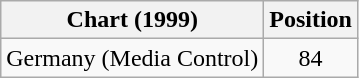<table class="wikitable">
<tr>
<th>Chart (1999)</th>
<th>Position</th>
</tr>
<tr>
<td>Germany (Media Control)</td>
<td style="text-align:center;">84</td>
</tr>
</table>
